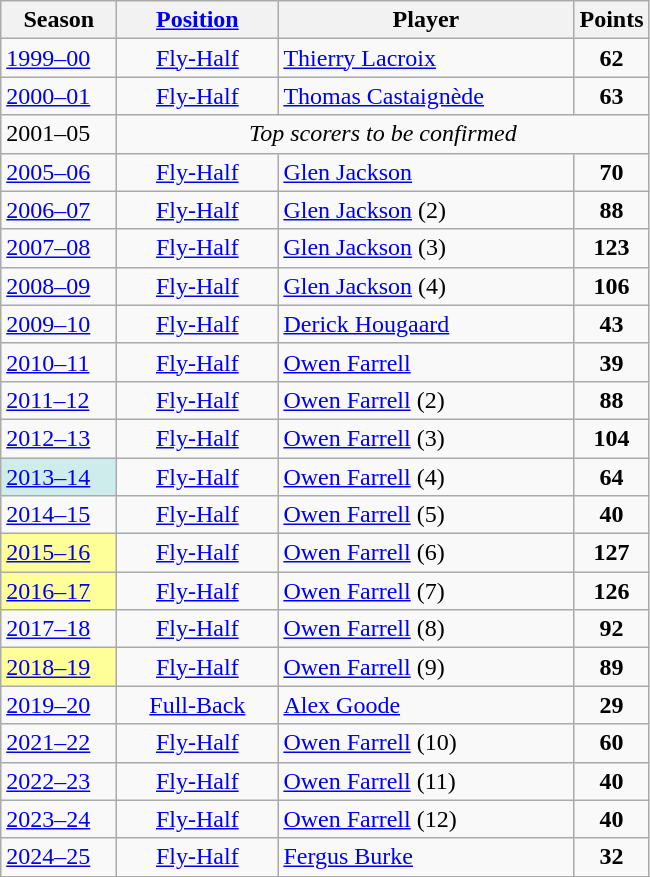<table class="wikitable sticky-header">
<tr>
<th width=70>Season</th>
<th width=100><a href='#'>Position</a></th>
<th width=190>Player</th>
<th>Points</th>
</tr>
<tr>
<td><a href='#'>1999–00</a></td>
<td align=center><a href='#'>Fly-Half</a></td>
<td> <a href='#'>Thierry Lacroix</a></td>
<td align=center><strong>62</strong></td>
</tr>
<tr>
<td><a href='#'>2000–01</a></td>
<td align=center><a href='#'>Fly-Half</a></td>
<td> <a href='#'>Thomas Castaignède</a></td>
<td align=center><strong>63</strong></td>
</tr>
<tr>
<td>2001–05</td>
<td align=center colspan=3><em>Top scorers to be confirmed</em></td>
</tr>
<tr>
<td><a href='#'>2005–06</a></td>
<td align=center><a href='#'>Fly-Half</a></td>
<td> <a href='#'>Glen Jackson</a></td>
<td align=center><strong>70</strong></td>
</tr>
<tr>
<td><a href='#'>2006–07</a></td>
<td align=center><a href='#'>Fly-Half</a></td>
<td> <a href='#'>Glen Jackson</a> (2)</td>
<td align=center><strong>88</strong></td>
</tr>
<tr>
<td><a href='#'>2007–08</a></td>
<td align=center><a href='#'>Fly-Half</a></td>
<td> <a href='#'>Glen Jackson</a> (3)</td>
<td align=center><strong>123</strong></td>
</tr>
<tr>
<td><a href='#'>2008–09</a></td>
<td align=center><a href='#'>Fly-Half</a></td>
<td> <a href='#'>Glen Jackson</a> (4)</td>
<td align=center><strong>106</strong></td>
</tr>
<tr>
<td><a href='#'>2009–10</a></td>
<td align=center><a href='#'>Fly-Half</a></td>
<td> <a href='#'>Derick Hougaard</a></td>
<td align=center><strong>43</strong></td>
</tr>
<tr>
<td><a href='#'>2010–11</a></td>
<td align=center><a href='#'>Fly-Half</a></td>
<td> <a href='#'>Owen Farrell</a></td>
<td align=center><strong>39</strong></td>
</tr>
<tr>
<td><a href='#'>2011–12</a></td>
<td align=center><a href='#'>Fly-Half</a></td>
<td> <a href='#'>Owen Farrell</a> (2)</td>
<td align=center><strong>88</strong></td>
</tr>
<tr>
<td><a href='#'>2012–13</a></td>
<td align=center><a href='#'>Fly-Half</a></td>
<td> <a href='#'>Owen Farrell</a> (3)</td>
<td align=center><strong>104</strong></td>
</tr>
<tr>
<td style="background:#CFECEC"><a href='#'>2013–14</a><small></small></td>
<td align=center><a href='#'>Fly-Half</a></td>
<td> <a href='#'>Owen Farrell</a> (4)</td>
<td align=center><strong>64</strong></td>
</tr>
<tr>
<td><a href='#'>2014–15</a></td>
<td align=center><a href='#'>Fly-Half</a></td>
<td> <a href='#'>Owen Farrell</a> (5)</td>
<td align=center><strong>40</strong></td>
</tr>
<tr>
<td style="background:#FFFF99"><a href='#'>2015–16</a></td>
<td align=center><a href='#'>Fly-Half</a></td>
<td> <a href='#'>Owen Farrell</a> (6)</td>
<td align=center><strong>127</strong></td>
</tr>
<tr>
<td style="background:#FFFF99"><a href='#'>2016–17</a></td>
<td align=center><a href='#'>Fly-Half</a></td>
<td> <a href='#'>Owen Farrell</a> (7)</td>
<td align=center><strong>126</strong></td>
</tr>
<tr>
<td><a href='#'>2017–18</a></td>
<td align=center><a href='#'>Fly-Half</a></td>
<td> <a href='#'>Owen Farrell</a> (8)</td>
<td align=center><strong>92</strong></td>
</tr>
<tr>
<td style="background:#FFFF99"><a href='#'>2018–19</a></td>
<td align=center><a href='#'>Fly-Half</a></td>
<td> <a href='#'>Owen Farrell</a> (9)</td>
<td align=center><strong>89</strong></td>
</tr>
<tr>
<td><a href='#'>2019–20</a></td>
<td align=center><a href='#'>Full-Back</a></td>
<td> <a href='#'>Alex Goode</a></td>
<td align=center><strong>29</strong></td>
</tr>
<tr>
<td><a href='#'>2021–22</a></td>
<td align=center><a href='#'>Fly-Half</a></td>
<td> <a href='#'>Owen Farrell</a> (10)</td>
<td align=center><strong>60</strong></td>
</tr>
<tr>
<td><a href='#'>2022–23</a></td>
<td align=center><a href='#'>Fly-Half</a></td>
<td> <a href='#'>Owen Farrell</a> (11)</td>
<td align=center><strong>40</strong></td>
</tr>
<tr>
<td><a href='#'>2023–24</a></td>
<td align=center><a href='#'>Fly-Half</a></td>
<td> <a href='#'>Owen Farrell</a> (12)</td>
<td align=center><strong>40</strong></td>
</tr>
<tr>
<td><a href='#'>2024–25</a></td>
<td align=center><a href='#'>Fly-Half</a></td>
<td> <a href='#'>Fergus Burke</a></td>
<td align=center><strong>32</strong></td>
</tr>
<tr>
</tr>
</table>
